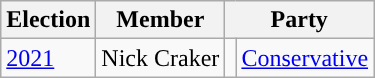<table class="wikitable">
<tr>
<th>Election</th>
<th>Member</th>
<th colspan="2">Party</th>
</tr>
<tr>
<td><a href='#'>2021</a></td>
<td>Nick Craker</td>
<td style="background-color: "></td>
<td><a href='#'>Conservative</a></td>
</tr>
</table>
